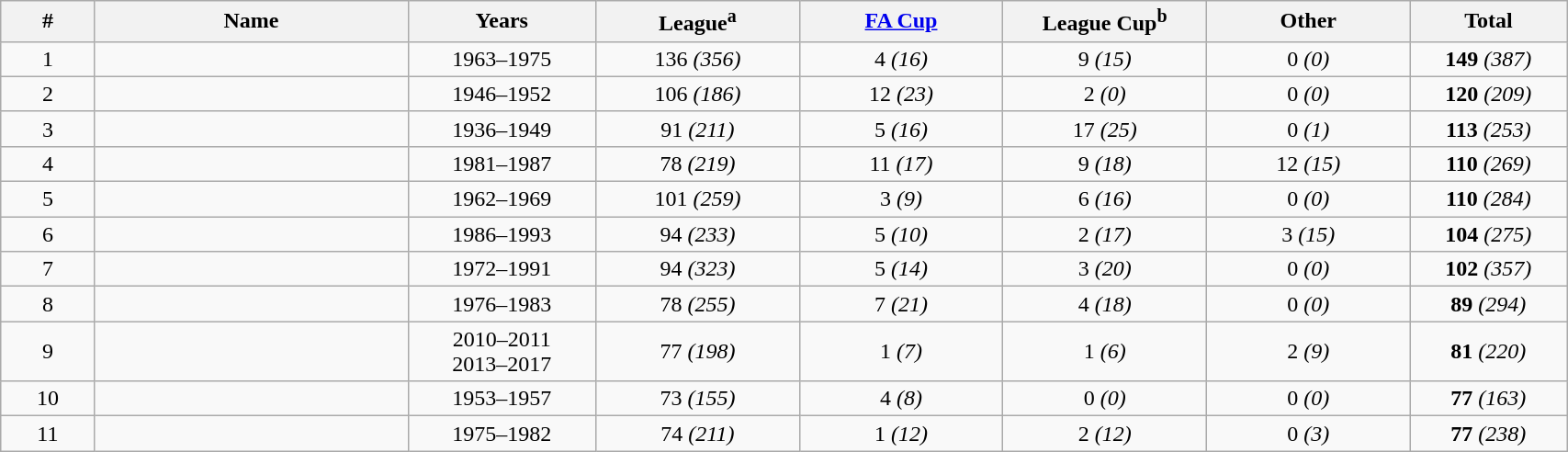<table class="wikitable sortable" style="text-align: center;" width = 90%;>
<tr>
<th width=6%>#</th>
<th width=20%>Name</th>
<th width=12%>Years</th>
<th width=13%>League<sup>a</sup></th>
<th width=13%><a href='#'>FA Cup</a></th>
<th width=13%>League Cup<sup>b</sup></th>
<th width=13%>Other</th>
<th width=13%>Total</th>
</tr>
<tr>
<td>1</td>
<td style="text-align:left;"></td>
<td>1963–1975</td>
<td>136 <em>(356)</em></td>
<td>4 <em>(16)</em></td>
<td>9 <em>(15)</em></td>
<td>0 <em>(0)</em></td>
<td><strong>149</strong> <em>(387)</em></td>
</tr>
<tr>
<td>2</td>
<td style="text-align:left;"></td>
<td>1946–1952</td>
<td>106 <em>(186)</em></td>
<td>12 <em>(23)</em></td>
<td>2 <em>(0)</em></td>
<td>0 <em>(0)</em></td>
<td><strong>120</strong> <em>(209)</em></td>
</tr>
<tr>
<td>3</td>
<td style="text-align:left;"></td>
<td>1936–1949</td>
<td>91 <em>(211)</em></td>
<td>5 <em>(16)</em></td>
<td>17 <em>(25)</em></td>
<td>0 <em>(1)</em></td>
<td><strong>113</strong> <em>(253)</em></td>
</tr>
<tr>
<td>4</td>
<td style="text-align:left;"></td>
<td>1981–1987</td>
<td>78 <em>(219)</em></td>
<td>11 <em>(17)</em></td>
<td>9 <em>(18)</em></td>
<td>12 <em>(15)</em></td>
<td><strong>110</strong> <em>(269)</em></td>
</tr>
<tr>
<td>5</td>
<td style="text-align:left;"></td>
<td>1962–1969</td>
<td>101 <em>(259)</em></td>
<td>3 <em>(9)</em></td>
<td>6 <em>(16)</em></td>
<td>0 <em>(0)</em></td>
<td><strong>110</strong> <em>(284)</em></td>
</tr>
<tr>
<td>6</td>
<td style="text-align:left;"></td>
<td>1986–1993</td>
<td>94 <em>(233)</em></td>
<td>5 <em>(10)</em></td>
<td>2 <em>(17)</em></td>
<td>3 <em>(15)</em></td>
<td><strong>104</strong> <em>(275)</em></td>
</tr>
<tr>
<td>7</td>
<td style="text-align:left;"></td>
<td>1972–1991</td>
<td>94 <em>(323)</em></td>
<td>5 <em>(14)</em></td>
<td>3 <em>(20)</em></td>
<td>0 <em>(0)</em></td>
<td><strong>102</strong> <em>(357)</em></td>
</tr>
<tr>
<td>8</td>
<td style="text-align:left;"></td>
<td>1976–1983</td>
<td>78 <em>(255)</em></td>
<td>7 <em>(21)</em></td>
<td>4 <em>(18)</em></td>
<td>0 <em>(0)</em></td>
<td><strong>89</strong> <em>(294)</em></td>
</tr>
<tr>
<td>9</td>
<td style="text-align:left;"></td>
<td>2010–2011<br>2013–2017</td>
<td>77 <em>(198)</em></td>
<td>1 <em>(7)</em></td>
<td>1 <em>(6)</em></td>
<td>2 <em>(9)</em></td>
<td><strong>81</strong> <em>(220)</em></td>
</tr>
<tr>
<td>10</td>
<td style="text-align:left;"></td>
<td>1953–1957</td>
<td>73 <em>(155)</em></td>
<td>4 <em>(8)</em></td>
<td>0 <em>(0)</em></td>
<td>0 <em>(0)</em></td>
<td><strong>77</strong> <em>(163)</em></td>
</tr>
<tr>
<td>11</td>
<td style="text-align:left;"></td>
<td>1975–1982</td>
<td>74 <em>(211)</em></td>
<td>1 <em>(12)</em></td>
<td>2 <em>(12)</em></td>
<td>0 <em>(3)</em></td>
<td><strong>77</strong> <em>(238)</em></td>
</tr>
</table>
